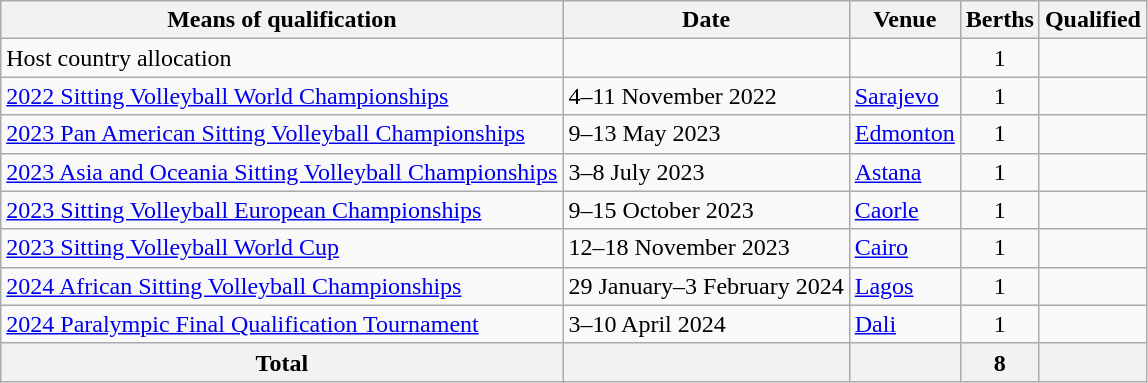<table class=wikitable>
<tr>
<th>Means of qualification</th>
<th>Date</th>
<th>Venue</th>
<th>Berths</th>
<th>Qualified</th>
</tr>
<tr>
<td>Host country allocation</td>
<td></td>
<td></td>
<td align=center>1</td>
<td></td>
</tr>
<tr>
<td><a href='#'>2022 Sitting Volleyball World Championships</a></td>
<td>4–11 November 2022</td>
<td> <a href='#'>Sarajevo</a></td>
<td align=center>1</td>
<td></td>
</tr>
<tr>
<td><a href='#'>2023 Pan American Sitting Volleyball Championships</a></td>
<td>9–13 May 2023</td>
<td> <a href='#'>Edmonton</a></td>
<td align=center>1</td>
<td></td>
</tr>
<tr>
<td><a href='#'>2023 Asia and Oceania Sitting Volleyball Championships</a></td>
<td>3–8 July 2023</td>
<td> <a href='#'>Astana</a></td>
<td align=center>1</td>
<td></td>
</tr>
<tr>
<td><a href='#'>2023 Sitting Volleyball European Championships</a></td>
<td>9–15 October 2023</td>
<td> <a href='#'>Caorle</a></td>
<td align=center>1</td>
<td></td>
</tr>
<tr>
<td><a href='#'>2023 Sitting Volleyball World Cup</a></td>
<td>12–18 November 2023</td>
<td> <a href='#'>Cairo</a></td>
<td align=center>1</td>
<td></td>
</tr>
<tr>
<td><a href='#'>2024 African Sitting Volleyball Championships</a></td>
<td>29 January–3 February 2024</td>
<td> <a href='#'>Lagos</a></td>
<td align=center>1</td>
<td></td>
</tr>
<tr>
<td><a href='#'>2024 Paralympic Final Qualification Tournament</a></td>
<td>3–10 April 2024</td>
<td> <a href='#'>Dali</a></td>
<td align=center>1</td>
<td></td>
</tr>
<tr>
<th>Total</th>
<th></th>
<th></th>
<th>8</th>
<th></th>
</tr>
</table>
